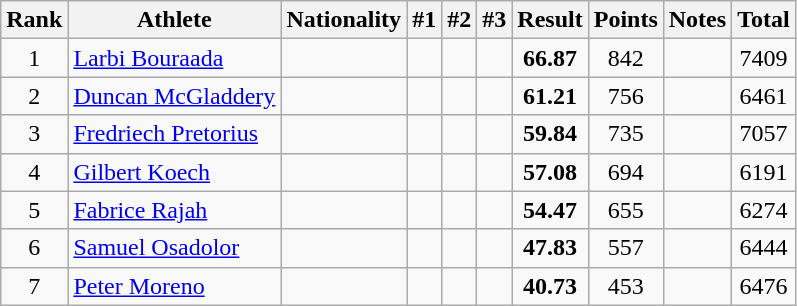<table class="wikitable sortable" style="text-align:center">
<tr>
<th>Rank</th>
<th>Athlete</th>
<th>Nationality</th>
<th>#1</th>
<th>#2</th>
<th>#3</th>
<th>Result</th>
<th>Points</th>
<th>Notes</th>
<th>Total</th>
</tr>
<tr>
<td>1</td>
<td align=left><a href='#'>Larbi Bouraada</a></td>
<td align=left></td>
<td></td>
<td></td>
<td></td>
<td><strong>66.87</strong></td>
<td>842</td>
<td></td>
<td>7409</td>
</tr>
<tr>
<td>2</td>
<td align=left><a href='#'>Duncan McGladdery</a></td>
<td align=left></td>
<td></td>
<td></td>
<td></td>
<td><strong>61.21</strong></td>
<td>756</td>
<td></td>
<td>6461</td>
</tr>
<tr>
<td>3</td>
<td align=left><a href='#'>Fredriech Pretorius</a></td>
<td align=left></td>
<td></td>
<td></td>
<td></td>
<td><strong>59.84</strong></td>
<td>735</td>
<td></td>
<td>7057</td>
</tr>
<tr>
<td>4</td>
<td align=left><a href='#'>Gilbert Koech</a></td>
<td align=left></td>
<td></td>
<td></td>
<td></td>
<td><strong>57.08</strong></td>
<td>694</td>
<td></td>
<td>6191</td>
</tr>
<tr>
<td>5</td>
<td align=left><a href='#'>Fabrice Rajah</a></td>
<td align=left></td>
<td></td>
<td></td>
<td></td>
<td><strong>54.47</strong></td>
<td>655</td>
<td></td>
<td>6274</td>
</tr>
<tr>
<td>6</td>
<td align=left><a href='#'>Samuel Osadolor</a></td>
<td align=left></td>
<td></td>
<td></td>
<td></td>
<td><strong>47.83</strong></td>
<td>557</td>
<td></td>
<td>6444</td>
</tr>
<tr>
<td>7</td>
<td align=left><a href='#'>Peter Moreno</a></td>
<td align=left></td>
<td></td>
<td></td>
<td></td>
<td><strong>40.73</strong></td>
<td>453</td>
<td></td>
<td>6476</td>
</tr>
</table>
